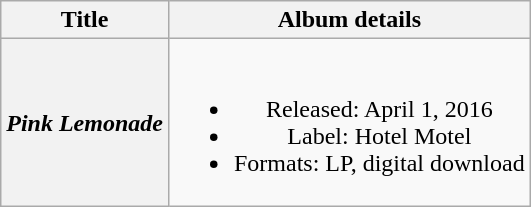<table class="wikitable plainrowheaders" style="text-align:center;">
<tr>
<th scope="col">Title</th>
<th scope="col">Album details</th>
</tr>
<tr>
<th scope="row"><em>Pink Lemonade</em></th>
<td><br><ul><li>Released: April 1, 2016</li><li>Label: Hotel Motel</li><li>Formats: LP, digital download</li></ul></td>
</tr>
</table>
